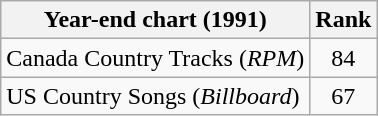<table class="wikitable">
<tr>
<th scope="col">Year-end chart (1991)</th>
<th scope="col">Rank</th>
</tr>
<tr>
<td>Canada Country Tracks (<em>RPM</em>)</td>
<td style="text-align:center;">84</td>
</tr>
<tr>
<td>US Country Songs (<em>Billboard</em>)</td>
<td style="text-align:center;">67</td>
</tr>
</table>
